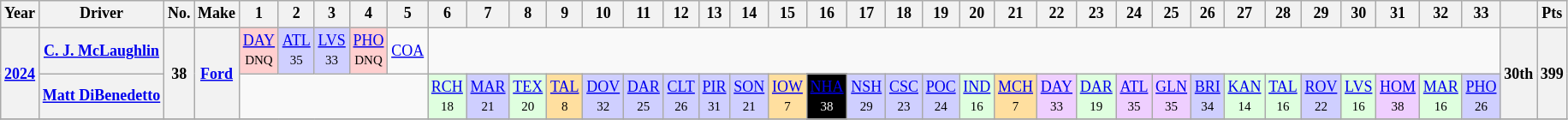<table class="wikitable" style="text-align:center; font-size:75%">
<tr>
<th>Year</th>
<th>Driver</th>
<th>No.</th>
<th>Make</th>
<th>1</th>
<th>2</th>
<th>3</th>
<th>4</th>
<th>5</th>
<th>6</th>
<th>7</th>
<th>8</th>
<th>9</th>
<th>10</th>
<th>11</th>
<th>12</th>
<th>13</th>
<th>14</th>
<th>15</th>
<th>16</th>
<th>17</th>
<th>18</th>
<th>19</th>
<th>20</th>
<th>21</th>
<th>22</th>
<th>23</th>
<th>24</th>
<th>25</th>
<th>26</th>
<th>27</th>
<th>28</th>
<th>29</th>
<th>30</th>
<th>31</th>
<th>32</th>
<th>33</th>
<th></th>
<th>Pts</th>
</tr>
<tr>
<th rowspan="2"><a href='#'>2024</a></th>
<th><a href='#'>C. J. McLaughlin</a></th>
<th rowspan="2">38</th>
<th rowspan="2"><a href='#'>Ford</a></th>
<td style="background:#FFCFCF;"><a href='#'>DAY</a><br><small>DNQ</small></td>
<td style="background:#CFCFFF;"><a href='#'>ATL</a><br><small>35</small></td>
<td style="background:#CFCFFF;"><a href='#'>LVS</a><br><small>33</small></td>
<td style="background:#FFCFCF;"><a href='#'>PHO</a><br><small>DNQ</small></td>
<td><a href='#'>COA</a></td>
<td colspan="28"></td>
<th rowspan="2">30th</th>
<th rowspan="2">399</th>
</tr>
<tr>
<th><a href='#'>Matt DiBenedetto</a></th>
<td colspan="5"></td>
<td style="background:#DFFFDF;"><a href='#'>RCH</a><br><small>18</small></td>
<td style="background:#CFCFFF;"><a href='#'>MAR</a><br><small>21</small></td>
<td style="background:#DFFFDF;"><a href='#'>TEX</a><br><small>20</small></td>
<td style="background:#FFDF9F;"><a href='#'>TAL</a><br><small>8</small></td>
<td style="background:#CFCFFF;"><a href='#'>DOV</a><br><small>32</small></td>
<td style="background:#CFCFFF;"><a href='#'>DAR</a><br><small>25</small></td>
<td style="background:#CFCFFF;"><a href='#'>CLT</a><br><small>26</small></td>
<td style="background:#CFCFFF;"><a href='#'>PIR</a><br><small>31</small></td>
<td style="background:#CFCFFF;"><a href='#'>SON</a><br><small>21</small></td>
<td style="background:#FFDF9F;"><a href='#'>IOW</a><br><small>7</small></td>
<td style="background-color:#000000;color:white"><a href='#'><span>NHA</span></a><br><small>38</small></td>
<td style="background:#CFCFFF;"><a href='#'>NSH</a><br><small>29</small></td>
<td style="background:#CFCFFF;"><a href='#'>CSC</a><br><small>23</small></td>
<td style="background:#CFCFFF;"><a href='#'>POC</a><br><small>24</small></td>
<td style="background:#DFFFDF;"><a href='#'>IND</a><br><small>16</small></td>
<td style="background:#FFDF9F;"><a href='#'>MCH</a><br><small>7</small></td>
<td style="background:#EFCFFF;"><a href='#'>DAY</a><br><small>33</small></td>
<td style="background:#DFFFDF;"><a href='#'>DAR</a><br><small>19</small></td>
<td style="background:#EFCFFF;"><a href='#'>ATL</a><br><small>35</small></td>
<td style="background:#EFCFFF;"><a href='#'>GLN</a><br><small>35</small></td>
<td style="background:#CFCFFF;"><a href='#'>BRI</a><br><small>34</small></td>
<td style="background:#DFFFDF;"><a href='#'>KAN</a><br><small>14</small></td>
<td style="background:#DFFFDF;"><a href='#'>TAL</a><br><small>16</small></td>
<td style="background:#CFCFFF;"><a href='#'>ROV</a><br><small>22</small></td>
<td style="background:#DFFFDF;"><a href='#'>LVS</a><br><small>16</small></td>
<td style="background:#EFCFFF;"><a href='#'>HOM</a><br><small>38</small></td>
<td style="background:#DFFFDF;"><a href='#'>MAR</a><br><small>16</small></td>
<td style="background:#CFCFFF;"><a href='#'>PHO</a><br><small>26</small></td>
</tr>
<tr>
</tr>
</table>
